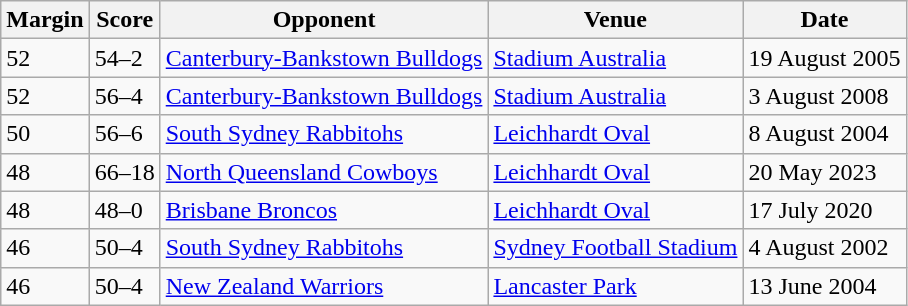<table class="wikitable">
<tr>
<th>Margin</th>
<th>Score</th>
<th>Opponent</th>
<th>Venue</th>
<th>Date</th>
</tr>
<tr>
<td>52</td>
<td>54–2</td>
<td><a href='#'>Canterbury-Bankstown Bulldogs</a></td>
<td><a href='#'>Stadium Australia</a></td>
<td>19 August 2005</td>
</tr>
<tr>
<td>52</td>
<td>56–4</td>
<td><a href='#'>Canterbury-Bankstown Bulldogs</a></td>
<td><a href='#'>Stadium Australia</a></td>
<td>3 August 2008</td>
</tr>
<tr>
<td>50</td>
<td>56–6</td>
<td><a href='#'>South Sydney Rabbitohs</a></td>
<td><a href='#'>Leichhardt Oval</a></td>
<td>8 August 2004</td>
</tr>
<tr>
<td>48</td>
<td>66–18</td>
<td><a href='#'>North Queensland Cowboys</a></td>
<td><a href='#'>Leichhardt Oval</a></td>
<td>20 May 2023</td>
</tr>
<tr>
<td>48</td>
<td>48–0</td>
<td><a href='#'>Brisbane Broncos</a></td>
<td><a href='#'>Leichhardt Oval</a></td>
<td>17 July 2020</td>
</tr>
<tr>
<td>46</td>
<td>50–4</td>
<td><a href='#'>South Sydney Rabbitohs</a></td>
<td><a href='#'>Sydney Football Stadium</a></td>
<td>4 August 2002</td>
</tr>
<tr>
<td>46</td>
<td>50–4</td>
<td><a href='#'>New Zealand Warriors</a></td>
<td><a href='#'>Lancaster Park</a></td>
<td>13 June 2004</td>
</tr>
</table>
